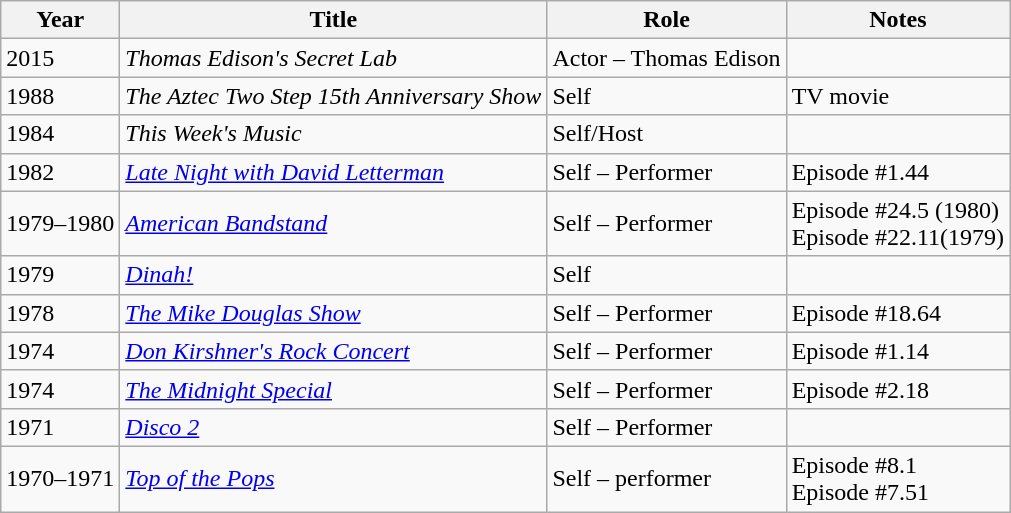<table class="wikitable">
<tr>
<th>Year</th>
<th>Title</th>
<th>Role</th>
<th>Notes</th>
</tr>
<tr>
<td>2015</td>
<td><em>Thomas Edison's Secret Lab</em></td>
<td>Actor – Thomas Edison</td>
<td></td>
</tr>
<tr>
<td>1988</td>
<td><em>The Aztec Two Step 15th Anniversary Show</em></td>
<td>Self</td>
<td>TV movie</td>
</tr>
<tr>
<td>1984</td>
<td><em>This Week's Music</em></td>
<td>Self/Host</td>
<td></td>
</tr>
<tr>
<td>1982</td>
<td><em><a href='#'>Late Night with David Letterman</a></em></td>
<td>Self – Performer</td>
<td>Episode #1.44</td>
</tr>
<tr>
<td>1979–1980</td>
<td><em><a href='#'>American Bandstand</a></em></td>
<td>Self – Performer</td>
<td>Episode #24.5 (1980)<br>Episode #22.11(1979)</td>
</tr>
<tr>
<td>1979</td>
<td><em><a href='#'>Dinah!</a></em></td>
<td>Self</td>
<td></td>
</tr>
<tr>
<td>1978</td>
<td><em><a href='#'>The Mike Douglas Show</a></em></td>
<td>Self – Performer</td>
<td>Episode #18.64</td>
</tr>
<tr>
<td>1974</td>
<td><em><a href='#'>Don Kirshner's Rock Concert</a></em></td>
<td>Self – Performer</td>
<td>Episode #1.14</td>
</tr>
<tr>
<td>1974</td>
<td><em><a href='#'>The Midnight Special</a></em></td>
<td>Self – Performer</td>
<td>Episode #2.18</td>
</tr>
<tr>
<td>1971</td>
<td><em><a href='#'>Disco 2</a></em></td>
<td>Self – Performer</td>
<td></td>
</tr>
<tr>
<td>1970–1971</td>
<td><em><a href='#'>Top of the Pops</a></em></td>
<td>Self – performer</td>
<td>Episode #8.1<br>Episode #7.51</td>
</tr>
</table>
